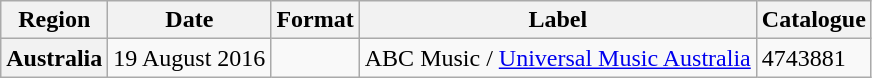<table class="wikitable plainrowheaders">
<tr>
<th scope="col">Region</th>
<th scope="col">Date</th>
<th scope="col">Format</th>
<th scope="col">Label</th>
<th scope="col">Catalogue</th>
</tr>
<tr>
<th scope="row" rowspan="2">Australia</th>
<td>19 August 2016</td>
<td rowspan="2"></td>
<td>ABC Music / <a href='#'>Universal Music Australia</a></td>
<td>4743881</td>
</tr>
</table>
